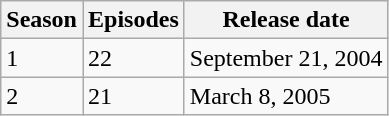<table class="wikitable">
<tr>
<th>Season</th>
<th>Episodes</th>
<th>Release date</th>
</tr>
<tr>
<td>1</td>
<td>22</td>
<td>September 21, 2004</td>
</tr>
<tr>
<td>2</td>
<td>21</td>
<td>March 8, 2005</td>
</tr>
</table>
